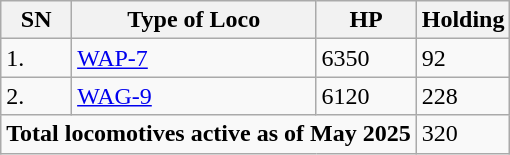<table class="wikitable">
<tr>
<th>SN</th>
<th>Type of Loco</th>
<th>HP</th>
<th>Holding</th>
</tr>
<tr>
<td>1.</td>
<td><a href='#'>WAP-7</a></td>
<td>6350</td>
<td>92</td>
</tr>
<tr>
<td>2.</td>
<td><a href='#'>WAG-9</a></td>
<td>6120</td>
<td>228</td>
</tr>
<tr>
<td colspan="3"><strong>Total locomotives active as of May 2025</strong></td>
<td>320</td>
</tr>
</table>
